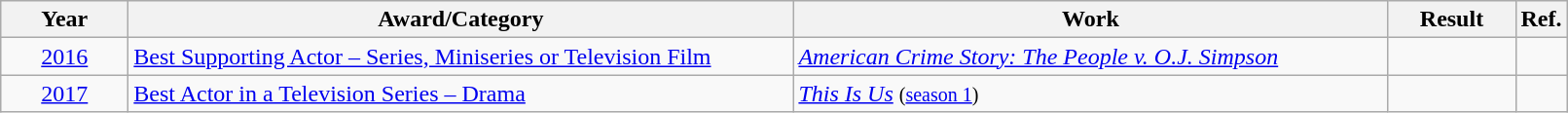<table class=wikitable>
<tr>
<th scope="col" style="width:5em;">Year</th>
<th scope="col" style="width:28em;">Award/Category</th>
<th scope="col" style="width:25em;">Work</th>
<th scope="col" style="width:5em;">Result</th>
<th>Ref.</th>
</tr>
<tr>
<td style="text-align:center;"><a href='#'>2016</a></td>
<td><a href='#'>Best Supporting Actor – Series, Miniseries or Television Film</a></td>
<td><em><a href='#'>American Crime Story: The People v. O.J. Simpson</a></em></td>
<td></td>
<td></td>
</tr>
<tr>
<td style="text-align:center;"><a href='#'>2017</a></td>
<td><a href='#'>Best Actor in a Television Series – Drama</a></td>
<td><em><a href='#'>This Is Us</a></em> <small> (<a href='#'>season 1</a>) </small></td>
<td></td>
<td></td>
</tr>
</table>
